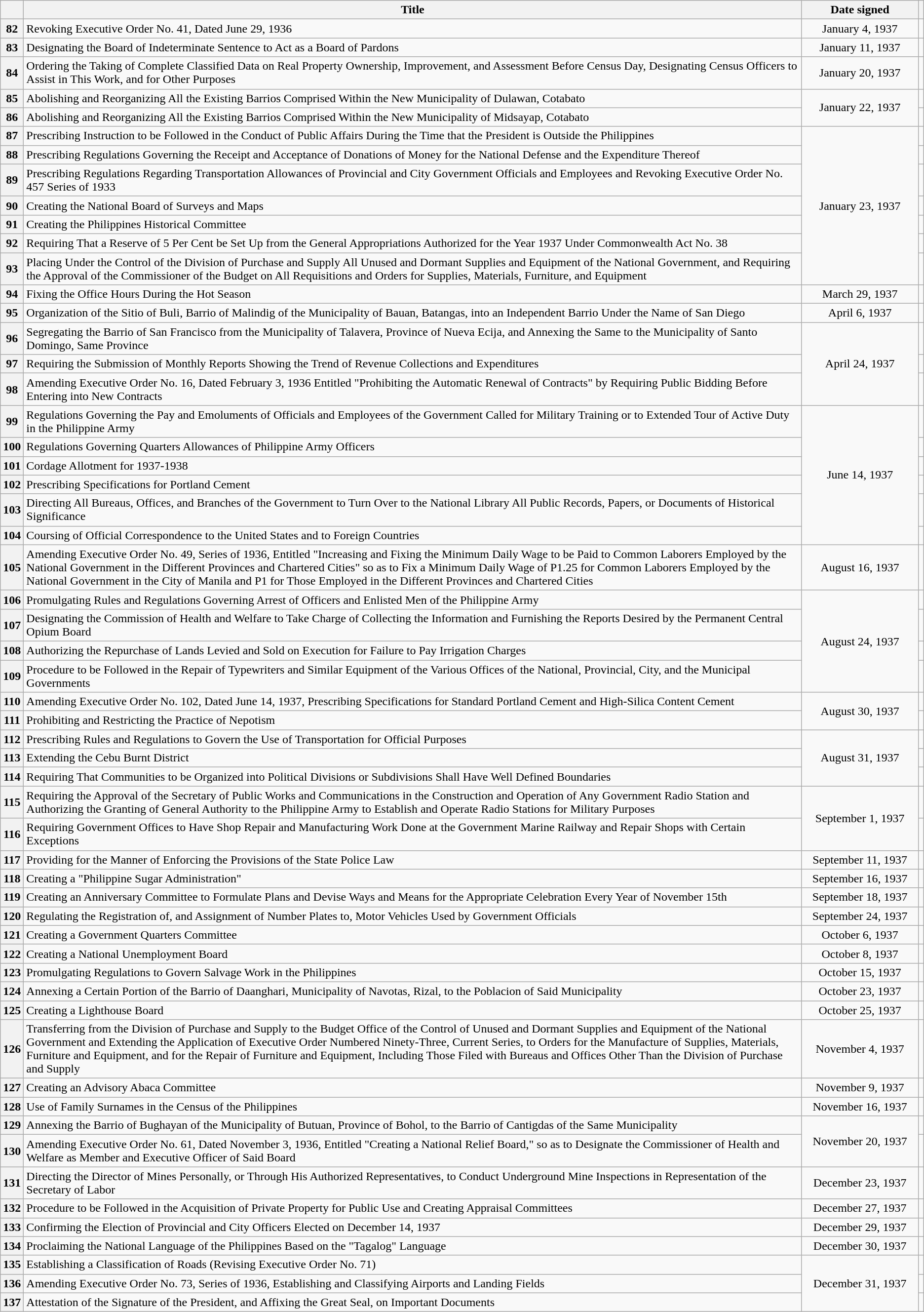<table class="wikitable sortable" style="text-align:center;">
<tr>
<th scope="col"></th>
<th scope="col">Title</th>
<th scope="col" width="150px">Date signed</th>
<th scope="col" class="unsortable"></th>
</tr>
<tr>
<th scope="row">82</th>
<td style="text-align:left;">Revoking Executive Order No. 41, Dated June 29, 1936</td>
<td>January 4, 1937</td>
<td></td>
</tr>
<tr>
<th scope="row">83</th>
<td style="text-align:left;">Designating the Board of Indeterminate Sentence to Act as a Board of Pardons</td>
<td>January 11, 1937</td>
<td></td>
</tr>
<tr>
<th scope="row">84</th>
<td style="text-align:left;">Ordering the Taking of Complete Classified Data on Real Property Ownership, Improvement, and Assessment Before Census Day, Designating Census Officers to Assist in This Work, and for Other Purposes</td>
<td>January 20, 1937</td>
<td></td>
</tr>
<tr>
<th scope="row">85</th>
<td style="text-align:left;">Abolishing and Reorganizing All the Existing Barrios Comprised Within the New Municipality of Dulawan, Cotabato</td>
<td rowspan="2">January 22, 1937</td>
<td></td>
</tr>
<tr>
<th scope="row">86</th>
<td style="text-align:left;">Abolishing and Reorganizing All the Existing Barrios Comprised Within the New Municipality of Midsayap, Cotabato</td>
<td></td>
</tr>
<tr>
<th scope="row">87</th>
<td style="text-align:left;">Prescribing Instruction to be Followed in the Conduct of Public Affairs During the Time that the President is Outside the Philippines</td>
<td rowspan="7">January 23, 1937</td>
<td></td>
</tr>
<tr>
<th scope="row">88</th>
<td style="text-align:left;">Prescribing Regulations Governing the Receipt and Acceptance of Donations of Money for the National Defense and the Expenditure Thereof</td>
<td></td>
</tr>
<tr>
<th scope="row">89</th>
<td style="text-align:left;">Prescribing Regulations Regarding Transportation Allowances of Provincial and City Government Officials and Employees and Revoking Executive Order No. 457 Series of 1933</td>
<td></td>
</tr>
<tr>
<th scope="row">90</th>
<td style="text-align:left;">Creating the National Board of Surveys and Maps</td>
<td></td>
</tr>
<tr>
<th scope="row">91</th>
<td style="text-align:left;">Creating the Philippines Historical Committee</td>
<td></td>
</tr>
<tr>
<th scope="row">92</th>
<td style="text-align:left;">Requiring That a Reserve of 5 Per Cent be Set Up from the General Appropriations Authorized for the Year 1937 Under Commonwealth Act No. 38</td>
<td></td>
</tr>
<tr>
<th scope="row">93</th>
<td style="text-align:left;">Placing Under the Control of the Division of Purchase and Supply All Unused and Dormant Supplies and Equipment of the National Government, and Requiring the Approval of the Commissioner of the Budget on All Requisitions and Orders for Supplies, Materials, Furniture, and Equipment</td>
<td></td>
</tr>
<tr>
<th scope="row">94</th>
<td style="text-align:left;">Fixing the Office Hours During the Hot Season</td>
<td>March 29, 1937</td>
<td></td>
</tr>
<tr>
<th scope="row">95</th>
<td style="text-align:left;">Organization of the Sitio of Buli, Barrio of Malindig of the Municipality of Bauan, Batangas, into an Independent Barrio Under the Name of San Diego</td>
<td>April 6, 1937</td>
<td></td>
</tr>
<tr>
<th scope="row">96</th>
<td style="text-align:left;">Segregating the Barrio of San Francisco from the Municipality of Talavera, Province of Nueva Ecija, and Annexing the Same to the Municipality of Santo Domingo, Same Province</td>
<td rowspan="3">April 24, 1937</td>
<td></td>
</tr>
<tr>
<th scope="row">97</th>
<td style="text-align:left;">Requiring the Submission of Monthly Reports Showing the Trend of Revenue Collections and Expenditures</td>
<td></td>
</tr>
<tr>
<th scope="row">98</th>
<td style="text-align:left;">Amending Executive Order No. 16, Dated February 3, 1936 Entitled "Prohibiting the Automatic Renewal of Contracts" by Requiring Public Bidding Before Entering into New Contracts</td>
<td></td>
</tr>
<tr>
<th scope="row">99</th>
<td style="text-align:left;">Regulations Governing the Pay and Emoluments of Officials and Employees of the Government Called for Military Training or to Extended Tour of Active Duty in the Philippine Army</td>
<td rowspan="6">June 14, 1937</td>
<td></td>
</tr>
<tr>
<th scope="row">100</th>
<td style="text-align:left;">Regulations Governing Quarters Allowances of Philippine Army Officers</td>
<td></td>
</tr>
<tr>
<th scope="row">101</th>
<td style="text-align:left;">Cordage Allotment for 1937-1938</td>
<td></td>
</tr>
<tr>
<th scope="row">102</th>
<td style="text-align:left;">Prescribing Specifications for Portland Cement</td>
<td></td>
</tr>
<tr>
<th scope="row">103</th>
<td style="text-align:left;">Directing All Bureaus, Offices, and Branches of the Government to Turn Over to the National Library All Public Records, Papers, or Documents of Historical Significance</td>
<td></td>
</tr>
<tr>
<th scope="row">104</th>
<td style="text-align:left;">Coursing of Official Correspondence to the United States and to Foreign Countries</td>
<td></td>
</tr>
<tr>
<th scope="row">105</th>
<td style="text-align:left;">Amending Executive Order No. 49, Series of 1936, Entitled "Increasing and Fixing the Minimum Daily Wage to be Paid to Common Laborers Employed by the National Government in the Different Provinces and Chartered Cities" so as to Fix a Minimum Daily Wage of P1.25 for Common Laborers Employed by the National Government in the City of Manila and P1 for Those Employed in the Different Provinces and Chartered Cities</td>
<td>August 16, 1937</td>
<td></td>
</tr>
<tr>
<th scope="row">106</th>
<td style="text-align:left;">Promulgating Rules and Regulations Governing Arrest of Officers and Enlisted Men of the Philippine Army</td>
<td rowspan="4">August 24, 1937</td>
<td></td>
</tr>
<tr>
<th scope="row">107</th>
<td style="text-align:left;">Designating the Commission of Health and Welfare to Take Charge of Collecting the Information and Furnishing the Reports Desired by the Permanent Central Opium Board</td>
<td></td>
</tr>
<tr>
<th scope="row">108</th>
<td style="text-align:left;">Authorizing the Repurchase of Lands Levied and Sold on Execution for Failure to Pay Irrigation Charges</td>
<td></td>
</tr>
<tr>
<th scope="row">109</th>
<td style="text-align:left;">Procedure to be Followed in the Repair of Typewriters and Similar Equipment of the Various Offices of the National, Provincial, City, and the Municipal Governments</td>
<td></td>
</tr>
<tr>
<th scope="row">110</th>
<td style="text-align:left;">Amending Executive Order No. 102, Dated June 14, 1937, Prescribing Specifications for Standard Portland Cement and High-Silica Content Cement</td>
<td rowspan="2">August 30, 1937</td>
<td></td>
</tr>
<tr>
<th scope="row">111</th>
<td style="text-align:left;">Prohibiting and Restricting the Practice of Nepotism</td>
<td></td>
</tr>
<tr>
<th scope="row">112</th>
<td style="text-align:left;">Prescribing Rules and Regulations to Govern the Use of Transportation for Official Purposes</td>
<td rowspan="3">August 31, 1937</td>
<td></td>
</tr>
<tr>
<th scope="row">113</th>
<td style="text-align:left;">Extending the Cebu Burnt District</td>
<td></td>
</tr>
<tr>
<th scope="row">114</th>
<td style="text-align:left;">Requiring That Communities to be Organized into Political Divisions or Subdivisions Shall Have Well Defined Boundaries</td>
<td></td>
</tr>
<tr>
<th scope="row">115</th>
<td style="text-align:left;">Requiring the Approval of the Secretary of Public Works and Communications in the Construction and Operation of Any Government Radio Station and Authorizing the Granting of General Authority to the Philippine Army to Establish and Operate Radio Stations for Military Purposes</td>
<td rowspan="2">September 1, 1937</td>
<td></td>
</tr>
<tr>
<th scope="row">116</th>
<td style="text-align:left;">Requiring Government Offices to Have Shop Repair and Manufacturing Work Done at the Government Marine Railway and Repair Shops with Certain Exceptions</td>
<td></td>
</tr>
<tr>
<th scope="row">117</th>
<td style="text-align:left;">Providing for the Manner of Enforcing the Provisions of the State Police Law</td>
<td>September 11, 1937</td>
<td></td>
</tr>
<tr>
<th scope="row">118</th>
<td style="text-align:left;">Creating a "Philippine Sugar Administration"</td>
<td>September 16, 1937</td>
<td></td>
</tr>
<tr>
<th scope="row">119</th>
<td style="text-align:left;">Creating an Anniversary Committee to Formulate Plans and Devise Ways and Means for the Appropriate Celebration Every Year of November 15th</td>
<td>September 18, 1937</td>
<td></td>
</tr>
<tr>
<th scope="row">120</th>
<td style="text-align:left;">Regulating the Registration of, and Assignment of Number Plates to, Motor Vehicles Used by Government Officials</td>
<td>September 24, 1937</td>
<td></td>
</tr>
<tr>
<th scope="row">121</th>
<td style="text-align:left;">Creating a Government Quarters Committee</td>
<td>October 6, 1937</td>
<td></td>
</tr>
<tr>
<th scope="row">122</th>
<td style="text-align:left;">Creating a National Unemployment Board</td>
<td>October 8, 1937</td>
<td></td>
</tr>
<tr>
<th scope="row">123</th>
<td style="text-align:left;">Promulgating Regulations to Govern Salvage Work in the Philippines</td>
<td>October 15, 1937</td>
<td></td>
</tr>
<tr>
<th scope="row">124</th>
<td style="text-align:left;">Annexing a Certain Portion of the Barrio of Daanghari, Municipality of Navotas, Rizal, to the Poblacion of Said Municipality</td>
<td>October 23, 1937</td>
<td></td>
</tr>
<tr>
<th scope="row">125</th>
<td style="text-align:left;">Creating a Lighthouse Board</td>
<td>October 25, 1937</td>
<td></td>
</tr>
<tr>
<th scope="row">126</th>
<td style="text-align:left;">Transferring from the Division of Purchase and Supply to the Budget Office of the Control of Unused and Dormant Supplies and Equipment of the National Government and Extending the Application of Executive Order Numbered Ninety-Three, Current Series, to Orders for the Manufacture of Supplies, Materials, Furniture and Equipment, and for the Repair of Furniture and Equipment, Including Those Filed with Bureaus and Offices Other Than the Division of Purchase and Supply</td>
<td>November 4, 1937</td>
<td></td>
</tr>
<tr>
<th scope="row">127</th>
<td style="text-align:left;">Creating an Advisory Abaca Committee</td>
<td>November 9, 1937</td>
<td></td>
</tr>
<tr>
<th scope="row">128</th>
<td style="text-align:left;">Use of Family Surnames in the Census of the Philippines</td>
<td>November 16, 1937</td>
<td></td>
</tr>
<tr>
<th scope="row">129</th>
<td style="text-align:left;">Annexing the Barrio of Bughayan of the Municipality of Butuan, Province of Bohol, to the Barrio of Cantigdas of the Same Municipality</td>
<td rowspan="2">November 20, 1937</td>
<td></td>
</tr>
<tr>
<th scope="row">130</th>
<td style="text-align:left;">Amending Executive Order No. 61, Dated November 3, 1936, Entitled "Creating a National Relief Board," so as to Designate the Commissioner of Health and Welfare as Member and Executive Officer of Said Board</td>
<td></td>
</tr>
<tr>
<th scope="row">131</th>
<td style="text-align:left;">Directing the Director of Mines Personally, or Through His Authorized Representatives, to Conduct Underground Mine Inspections in Representation of the Secretary of Labor</td>
<td>December 23, 1937</td>
<td></td>
</tr>
<tr>
<th scope="row">132</th>
<td style="text-align:left;">Procedure to be Followed in the Acquisition of Private Property for Public Use and Creating Appraisal Committees</td>
<td>December 27, 1937</td>
<td></td>
</tr>
<tr>
<th scope="row">133</th>
<td style="text-align:left;">Confirming the Election of Provincial and City Officers Elected on December 14, 1937</td>
<td>December 29, 1937</td>
<td></td>
</tr>
<tr>
<th scope="row">134</th>
<td style="text-align:left;">Proclaiming the National Language of the Philippines Based on the "Tagalog" Language</td>
<td>December 30, 1937</td>
<td></td>
</tr>
<tr>
<th scope="row">135</th>
<td style="text-align:left;">Establishing a Classification of Roads (Revising Executive Order No. 71)</td>
<td rowspan="3">December 31, 1937</td>
<td></td>
</tr>
<tr>
<th scope="row">136</th>
<td style="text-align:left;">Amending Executive Order No. 73, Series of 1936, Establishing and Classifying Airports and Landing Fields</td>
<td></td>
</tr>
<tr>
<th scope="row">137</th>
<td style="text-align:left;">Attestation of the Signature of the President, and Affixing the Great Seal, on Important Documents</td>
<td></td>
</tr>
</table>
